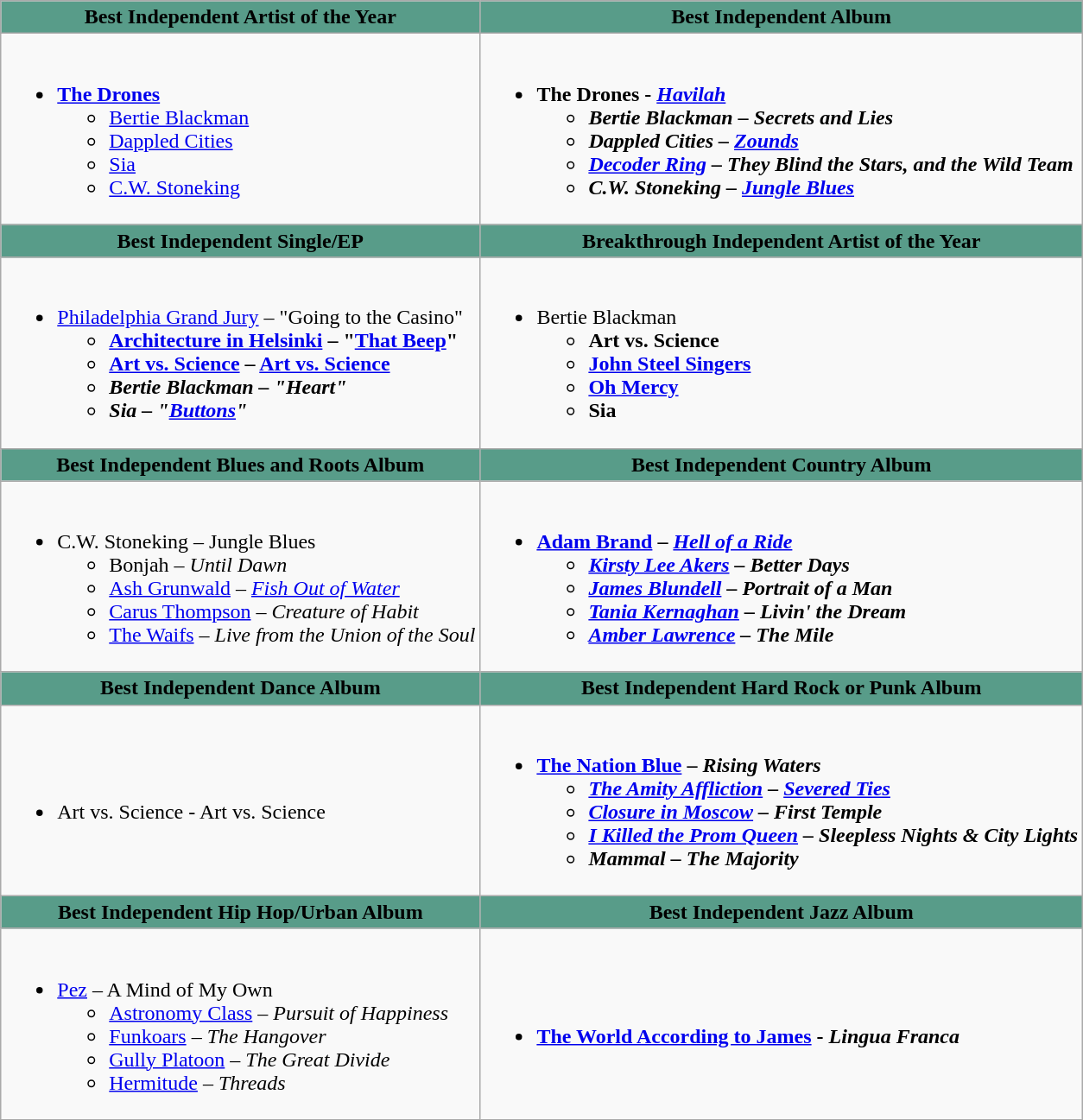<table class=wikitable style="width="150%">
<tr>
<th ! style="background:#589C89; width=;"50%">Best Independent Artist of the Year</th>
<th ! style="background:#589C89; width=;"50%">Best Independent Album</th>
</tr>
<tr>
<td><br><ul><li><strong><a href='#'>The Drones</a></strong><ul><li><a href='#'>Bertie Blackman</a></li><li><a href='#'>Dappled Cities</a></li><li><a href='#'>Sia</a></li><li><a href='#'>C.W. Stoneking</a></li></ul></li></ul></td>
<td><br><ul><li><strong>The Drones - <em><a href='#'>Havilah</a><strong><em><ul><li>Bertie Blackman – </em>Secrets and Lies<em></li><li>Dappled Cities – </em><a href='#'>Zounds</a><em></li><li><a href='#'>Decoder Ring</a> – </em>They Blind the Stars, and the Wild Team<em></li><li>C.W. Stoneking – </em><a href='#'>Jungle Blues</a><em></li></ul></li></ul></td>
</tr>
<tr>
<th ! style="background:#589C89; width=;"50%">Best Independent Single/EP</th>
<th ! style="background:#589C89; width=;"50%">Breakthrough Independent Artist of the Year</th>
</tr>
<tr>
<td><br><ul><li></strong><a href='#'>Philadelphia Grand Jury</a> – "Going to the Casino"<strong><ul><li><a href='#'>Architecture in Helsinki</a> – "<a href='#'>That Beep</a>"</li><li><a href='#'>Art vs. Science</a> – </em><a href='#'>Art vs. Science</a><em></li><li>Bertie Blackman – "Heart"</li><li>Sia – "<a href='#'>Buttons</a>"</li></ul></li></ul></td>
<td><br><ul><li></strong>Bertie Blackman<strong><ul><li>Art vs. Science</li><li><a href='#'>John Steel Singers</a></li><li><a href='#'>Oh Mercy</a></li><li>Sia</li></ul></li></ul></td>
</tr>
<tr>
<th ! style="background:#589C89; width=;"50%">Best Independent Blues and Roots Album</th>
<th ! style="background:#589C89; width=;"50%">Best Independent Country Album</th>
</tr>
<tr>
<td><br><ul><li></strong>C.W. Stoneking – </em>Jungle Blues</em></strong><ul><li>Bonjah – <em>Until Dawn</em></li><li><a href='#'>Ash Grunwald</a> – <em><a href='#'>Fish Out of Water</a></em></li><li><a href='#'>Carus Thompson</a> – <em>Creature of Habit</em></li><li><a href='#'>The Waifs</a> – <em>Live from the Union of the Soul</em></li></ul></li></ul></td>
<td><br><ul><li><strong><a href='#'>Adam Brand</a> – <em><a href='#'>Hell of a Ride</a><strong><em><ul><li><a href='#'>Kirsty Lee Akers</a> – </em>Better Days<em></li><li><a href='#'>James Blundell</a> – </em>Portrait of a Man<em></li><li><a href='#'>Tania Kernaghan</a> – </em>Livin' the Dream<em></li><li><a href='#'>Amber Lawrence</a> – </em>The Mile<em></li></ul></li></ul></td>
</tr>
<tr>
<th ! style="background:#589C89; width=;"50%">Best Independent Dance Album</th>
<th ! style="background:#589C89; width=;"50%">Best Independent Hard Rock or Punk Album</th>
</tr>
<tr>
<td><br><ul><li></strong>Art vs. Science - </em>Art vs. Science</em></strong></li></ul></td>
<td><br><ul><li><strong><a href='#'>The Nation Blue</a> – <em>Rising Waters<strong><em><ul><li><a href='#'>The Amity Affliction</a> – </em><a href='#'>Severed Ties</a><em></li><li><a href='#'>Closure in Moscow</a> – </em>First Temple<em></li><li><a href='#'>I Killed the Prom Queen</a> – </em>Sleepless Nights & City Lights<em></li><li>Mammal – </em>The Majority<em></li></ul></li></ul></td>
</tr>
<tr>
<th ! style="background:#589C89; width=;"50%">Best Independent Hip Hop/Urban Album</th>
<th ! style="background:#589C89; width=;"50%">Best Independent Jazz Album</th>
</tr>
<tr>
<td><br><ul><li></strong><a href='#'>Pez</a> – </em>A Mind of My Own</em></strong><ul><li><a href='#'>Astronomy Class</a> – <em>Pursuit of Happiness</em></li><li><a href='#'>Funkoars</a> – <em>The Hangover</em></li><li><a href='#'>Gully Platoon</a> – <em>The Great Divide</em></li><li><a href='#'>Hermitude</a> – <em>Threads</em></li></ul></li></ul></td>
<td><br><ul><li><strong><a href='#'>The World According to James</a> - <em>Lingua Franca<strong><em></li></ul></td>
</tr>
</table>
